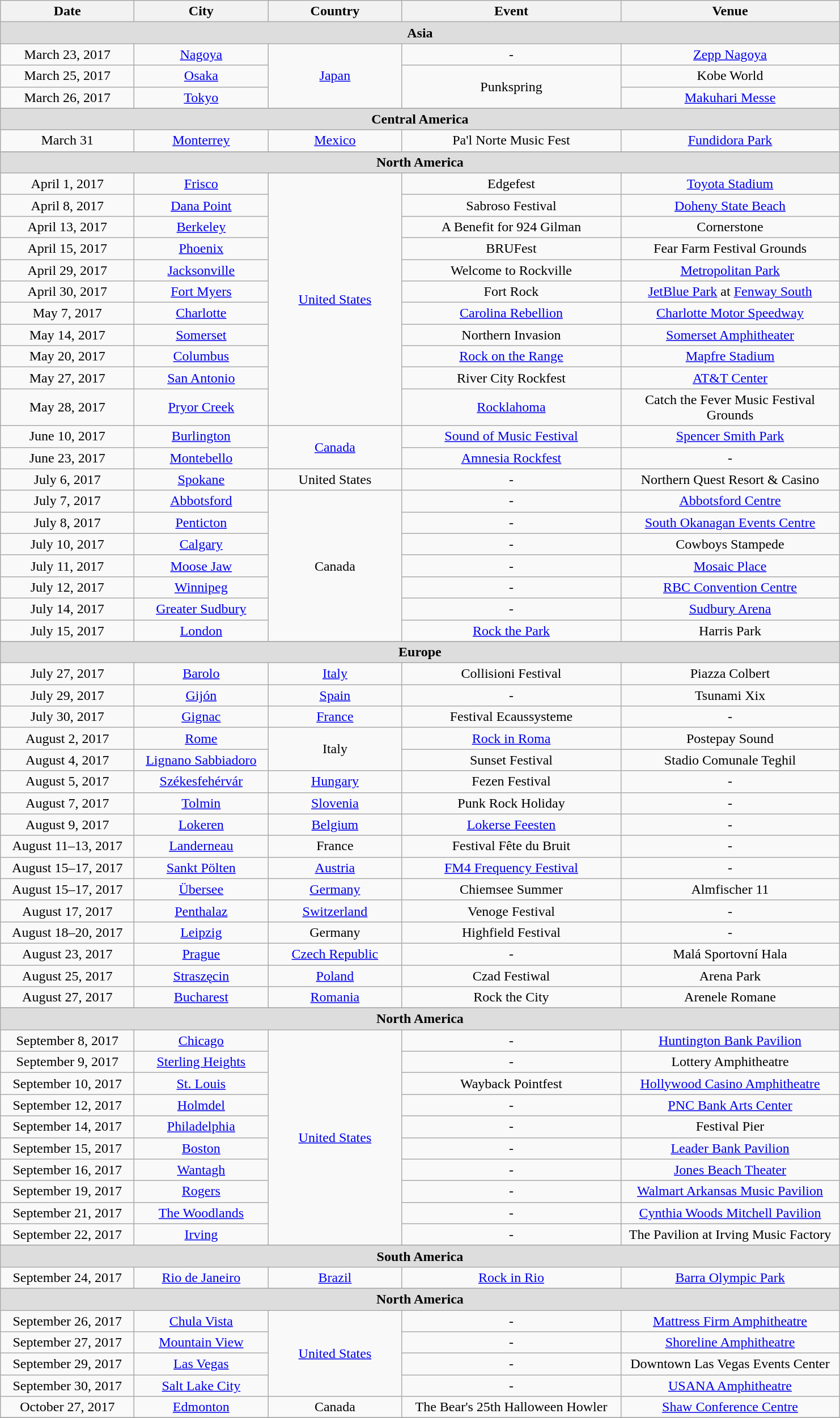<table class="wikitable" style="text-align:center">
<tr>
<th style="width:150px;">Date</th>
<th style="width:150px;">City</th>
<th style="width:150px;">Country</th>
<th style="width:250px;">Event</th>
<th style="width:250px;">Venue</th>
</tr>
<tr style="background:#ddd;">
<td colspan="5"><strong>Asia</strong></td>
</tr>
<tr>
<td>March 23, 2017</td>
<td><a href='#'>Nagoya</a></td>
<td rowspan="3"><a href='#'>Japan</a></td>
<td>-</td>
<td><a href='#'>Zepp Nagoya</a></td>
</tr>
<tr>
<td>March 25, 2017</td>
<td><a href='#'>Osaka</a></td>
<td rowspan="2">Punkspring</td>
<td>Kobe World</td>
</tr>
<tr>
<td>March 26, 2017</td>
<td><a href='#'>Tokyo</a></td>
<td><a href='#'>Makuhari Messe</a></td>
</tr>
<tr>
</tr>
<tr style="background:#ddd;">
<td colspan="5"><strong>Central America</strong></td>
</tr>
<tr>
<td>March 31</td>
<td><a href='#'>Monterrey</a></td>
<td><a href='#'>Mexico</a></td>
<td>Pa'l Norte Music Fest</td>
<td><a href='#'>Fundidora Park</a></td>
</tr>
<tr>
</tr>
<tr style="background:#ddd;">
<td colspan="8"><strong>North America</strong></td>
</tr>
<tr>
<td>April 1, 2017</td>
<td><a href='#'>Frisco</a></td>
<td rowspan="11"><a href='#'>United States</a></td>
<td>Edgefest</td>
<td><a href='#'>Toyota Stadium</a></td>
</tr>
<tr>
<td>April 8, 2017</td>
<td><a href='#'>Dana Point</a></td>
<td>Sabroso Festival</td>
<td><a href='#'>Doheny State Beach</a></td>
</tr>
<tr>
<td>April 13, 2017</td>
<td><a href='#'>Berkeley</a></td>
<td>A Benefit for 924 Gilman</td>
<td>Cornerstone</td>
</tr>
<tr>
<td>April 15, 2017</td>
<td><a href='#'>Phoenix</a></td>
<td>BRUFest</td>
<td>Fear Farm Festival Grounds</td>
</tr>
<tr>
<td>April 29, 2017</td>
<td><a href='#'>Jacksonville</a></td>
<td>Welcome to Rockville</td>
<td><a href='#'>Metropolitan Park</a></td>
</tr>
<tr>
<td>April 30, 2017</td>
<td><a href='#'>Fort Myers</a></td>
<td>Fort Rock</td>
<td><a href='#'>JetBlue Park</a> at <a href='#'>Fenway South</a></td>
</tr>
<tr>
<td>May 7, 2017</td>
<td><a href='#'>Charlotte</a></td>
<td><a href='#'>Carolina Rebellion</a></td>
<td><a href='#'>Charlotte Motor Speedway</a></td>
</tr>
<tr>
<td>May 14, 2017</td>
<td><a href='#'>Somerset</a></td>
<td>Northern Invasion</td>
<td><a href='#'>Somerset Amphitheater</a></td>
</tr>
<tr>
<td>May 20, 2017</td>
<td><a href='#'>Columbus</a></td>
<td><a href='#'>Rock on the Range</a></td>
<td><a href='#'>Mapfre Stadium</a></td>
</tr>
<tr>
<td>May 27, 2017</td>
<td><a href='#'>San Antonio</a></td>
<td>River City Rockfest</td>
<td><a href='#'>AT&T Center</a></td>
</tr>
<tr>
<td>May 28, 2017</td>
<td><a href='#'>Pryor Creek</a></td>
<td><a href='#'>Rocklahoma</a></td>
<td>Catch the Fever Music Festival Grounds</td>
</tr>
<tr>
<td>June 10, 2017</td>
<td><a href='#'>Burlington</a></td>
<td rowspan="2"><a href='#'>Canada</a></td>
<td><a href='#'>Sound of Music Festival</a></td>
<td><a href='#'>Spencer Smith Park</a></td>
</tr>
<tr>
<td>June 23, 2017</td>
<td><a href='#'>Montebello</a></td>
<td><a href='#'>Amnesia Rockfest</a></td>
<td>-</td>
</tr>
<tr>
<td>July 6, 2017</td>
<td><a href='#'>Spokane</a></td>
<td>United States</td>
<td>-</td>
<td>Northern Quest Resort & Casino</td>
</tr>
<tr>
<td>July 7, 2017</td>
<td><a href='#'>Abbotsford</a></td>
<td rowspan="7">Canada</td>
<td>-</td>
<td><a href='#'>Abbotsford Centre</a></td>
</tr>
<tr>
<td>July 8, 2017</td>
<td><a href='#'>Penticton</a></td>
<td>-</td>
<td><a href='#'>South Okanagan Events Centre</a></td>
</tr>
<tr>
<td>July 10, 2017</td>
<td><a href='#'>Calgary</a></td>
<td>-</td>
<td>Cowboys Stampede</td>
</tr>
<tr>
<td>July 11, 2017</td>
<td><a href='#'>Moose Jaw</a></td>
<td>-</td>
<td><a href='#'>Mosaic Place</a></td>
</tr>
<tr>
<td>July 12, 2017</td>
<td><a href='#'>Winnipeg</a></td>
<td>-</td>
<td><a href='#'>RBC Convention Centre</a></td>
</tr>
<tr>
<td>July 14, 2017</td>
<td><a href='#'>Greater Sudbury</a></td>
<td>-</td>
<td><a href='#'>Sudbury Arena</a></td>
</tr>
<tr>
<td>July 15, 2017</td>
<td><a href='#'>London</a></td>
<td><a href='#'>Rock the Park</a></td>
<td>Harris Park</td>
</tr>
<tr>
</tr>
<tr style="background:#ddd;">
<td colspan="5"><strong>Europe</strong></td>
</tr>
<tr>
<td>July 27, 2017</td>
<td><a href='#'>Barolo</a></td>
<td><a href='#'>Italy</a></td>
<td>Collisioni Festival</td>
<td>Piazza Colbert</td>
</tr>
<tr>
<td>July 29, 2017</td>
<td><a href='#'>Gijón</a></td>
<td><a href='#'>Spain</a></td>
<td>-</td>
<td>Tsunami Xix</td>
</tr>
<tr>
<td>July 30, 2017</td>
<td><a href='#'>Gignac</a></td>
<td><a href='#'>France</a></td>
<td>Festival Ecaussysteme</td>
<td>-</td>
</tr>
<tr>
<td>August 2, 2017</td>
<td><a href='#'>Rome</a></td>
<td rowspan="2">Italy</td>
<td><a href='#'>Rock in Roma</a></td>
<td>Postepay Sound</td>
</tr>
<tr>
<td>August 4, 2017</td>
<td><a href='#'>Lignano Sabbiadoro</a></td>
<td>Sunset Festival</td>
<td>Stadio Comunale Teghil</td>
</tr>
<tr>
<td>August 5, 2017</td>
<td><a href='#'>Székesfehérvár</a></td>
<td><a href='#'>Hungary</a></td>
<td>Fezen Festival</td>
<td>-</td>
</tr>
<tr>
<td>August 7, 2017</td>
<td><a href='#'>Tolmin</a></td>
<td><a href='#'>Slovenia</a></td>
<td>Punk Rock Holiday</td>
<td>-</td>
</tr>
<tr>
<td>August 9, 2017</td>
<td><a href='#'>Lokeren</a></td>
<td><a href='#'>Belgium</a></td>
<td><a href='#'>Lokerse Feesten</a></td>
<td>-</td>
</tr>
<tr>
<td>August 11–13, 2017</td>
<td><a href='#'>Landerneau</a></td>
<td>France</td>
<td>Festival Fête du Bruit</td>
<td>-</td>
</tr>
<tr>
<td>August 15–17, 2017</td>
<td><a href='#'>Sankt Pölten</a></td>
<td><a href='#'>Austria</a></td>
<td><a href='#'>FM4 Frequency Festival</a></td>
<td>-</td>
</tr>
<tr>
<td>August 15–17, 2017</td>
<td><a href='#'>Übersee</a></td>
<td><a href='#'>Germany</a></td>
<td>Chiemsee Summer</td>
<td>Almfischer 11</td>
</tr>
<tr>
<td>August 17, 2017</td>
<td><a href='#'>Penthalaz</a></td>
<td><a href='#'>Switzerland</a></td>
<td>Venoge Festival</td>
<td>-</td>
</tr>
<tr>
<td>August 18–20, 2017</td>
<td><a href='#'>Leipzig</a></td>
<td>Germany</td>
<td>Highfield Festival</td>
<td>-</td>
</tr>
<tr>
<td>August 23, 2017</td>
<td><a href='#'>Prague</a></td>
<td><a href='#'>Czech Republic</a></td>
<td>-</td>
<td>Malá Sportovní Hala</td>
</tr>
<tr>
<td>August 25, 2017</td>
<td><a href='#'>Straszęcin</a></td>
<td><a href='#'>Poland</a></td>
<td>Czad Festiwal</td>
<td>Arena Park</td>
</tr>
<tr>
<td>August 27, 2017</td>
<td><a href='#'>Bucharest</a></td>
<td><a href='#'>Romania</a></td>
<td>Rock the City</td>
<td>Arenele Romane</td>
</tr>
<tr>
</tr>
<tr style="background:#ddd;">
<td colspan="5"><strong>North America</strong></td>
</tr>
<tr>
<td>September 8, 2017</td>
<td><a href='#'>Chicago</a></td>
<td rowspan="10"><a href='#'>United States</a></td>
<td>-</td>
<td><a href='#'>Huntington Bank Pavilion</a></td>
</tr>
<tr>
<td>September 9, 2017</td>
<td><a href='#'>Sterling Heights</a></td>
<td>-</td>
<td>Lottery Amphitheatre</td>
</tr>
<tr>
<td>September 10, 2017</td>
<td><a href='#'>St. Louis</a></td>
<td>Wayback Pointfest</td>
<td><a href='#'>Hollywood Casino Amphitheatre</a></td>
</tr>
<tr>
<td>September 12, 2017</td>
<td><a href='#'>Holmdel</a></td>
<td>-</td>
<td><a href='#'>PNC Bank Arts Center</a></td>
</tr>
<tr>
<td>September 14, 2017</td>
<td><a href='#'>Philadelphia</a></td>
<td>-</td>
<td>Festival Pier</td>
</tr>
<tr>
<td>September 15, 2017</td>
<td><a href='#'>Boston</a></td>
<td>-</td>
<td><a href='#'>Leader Bank Pavilion</a></td>
</tr>
<tr>
<td>September 16, 2017</td>
<td><a href='#'>Wantagh</a></td>
<td>-</td>
<td><a href='#'>Jones Beach Theater</a></td>
</tr>
<tr>
<td>September 19, 2017</td>
<td><a href='#'>Rogers</a></td>
<td>-</td>
<td><a href='#'>Walmart Arkansas Music Pavilion</a></td>
</tr>
<tr>
<td>September 21, 2017</td>
<td><a href='#'>The Woodlands</a></td>
<td>-</td>
<td><a href='#'>Cynthia Woods Mitchell Pavilion</a></td>
</tr>
<tr>
<td>September 22, 2017</td>
<td><a href='#'>Irving</a></td>
<td>-</td>
<td>The Pavilion at Irving Music Factory</td>
</tr>
<tr>
</tr>
<tr style="background:#ddd;">
<td colspan="5"><strong>South America</strong></td>
</tr>
<tr>
<td>September 24, 2017</td>
<td><a href='#'>Rio de Janeiro</a></td>
<td><a href='#'>Brazil</a></td>
<td><a href='#'>Rock in Rio</a></td>
<td><a href='#'>Barra Olympic Park</a></td>
</tr>
<tr>
</tr>
<tr style="background:#ddd;">
<td colspan="5"><strong>North America</strong></td>
</tr>
<tr>
<td>September 26, 2017</td>
<td><a href='#'>Chula Vista</a></td>
<td rowspan="4"><a href='#'>United States</a></td>
<td>-</td>
<td><a href='#'>Mattress Firm Amphitheatre</a></td>
</tr>
<tr>
<td>September 27, 2017</td>
<td><a href='#'>Mountain View</a></td>
<td>-</td>
<td><a href='#'>Shoreline Amphitheatre</a></td>
</tr>
<tr>
<td>September 29, 2017</td>
<td><a href='#'>Las Vegas</a></td>
<td>-</td>
<td>Downtown Las Vegas Events Center</td>
</tr>
<tr>
<td>September 30, 2017</td>
<td><a href='#'>Salt Lake City</a></td>
<td>-</td>
<td><a href='#'>USANA Amphitheatre</a></td>
</tr>
<tr>
<td>October 27, 2017</td>
<td><a href='#'>Edmonton</a></td>
<td>Canada</td>
<td>The Bear's 25th Halloween Howler</td>
<td><a href='#'>Shaw Conference Centre</a></td>
</tr>
<tr>
</tr>
</table>
